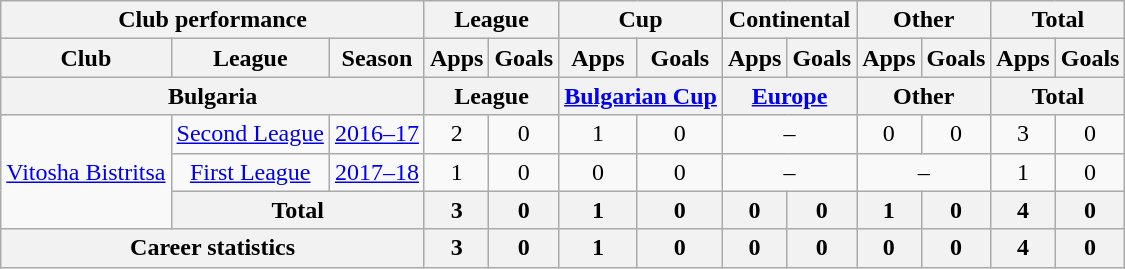<table class="wikitable" style="text-align: center">
<tr>
<th Colspan="3">Club performance</th>
<th Colspan="2">League</th>
<th Colspan="2">Cup</th>
<th Colspan="2">Continental</th>
<th Colspan="2">Other</th>
<th Colspan="3">Total</th>
</tr>
<tr>
<th>Club</th>
<th>League</th>
<th>Season</th>
<th>Apps</th>
<th>Goals</th>
<th>Apps</th>
<th>Goals</th>
<th>Apps</th>
<th>Goals</th>
<th>Apps</th>
<th>Goals</th>
<th>Apps</th>
<th>Goals</th>
</tr>
<tr>
<th Colspan="3">Bulgaria</th>
<th Colspan="2">League</th>
<th Colspan="2"><a href='#'>Bulgarian Cup</a></th>
<th Colspan="2"><a href='#'>Europe</a></th>
<th Colspan="2">Other</th>
<th Colspan="2">Total</th>
</tr>
<tr>
<td rowspan="3" valign="center"><a href='#'>Vitosha Bistritsa</a></td>
<td rowspan="1"><a href='#'>Second League</a></td>
<td><a href='#'>2016–17</a></td>
<td>2</td>
<td>0</td>
<td>1</td>
<td>0</td>
<td colspan="2">–</td>
<td>0</td>
<td>0</td>
<td>3</td>
<td>0</td>
</tr>
<tr>
<td rowspan="1"><a href='#'>First League</a></td>
<td><a href='#'>2017–18</a></td>
<td>1</td>
<td>0</td>
<td>0</td>
<td>0</td>
<td colspan="2">–</td>
<td colspan="2">–</td>
<td>1</td>
<td>0</td>
</tr>
<tr>
<th colspan=2>Total</th>
<th>3</th>
<th>0</th>
<th>1</th>
<th>0</th>
<th>0</th>
<th>0</th>
<th>1</th>
<th>0</th>
<th>4</th>
<th>0</th>
</tr>
<tr>
<th colspan="3">Career statistics</th>
<th>3</th>
<th>0</th>
<th>1</th>
<th>0</th>
<th>0</th>
<th>0</th>
<th>0</th>
<th>0</th>
<th>4</th>
<th>0</th>
</tr>
</table>
